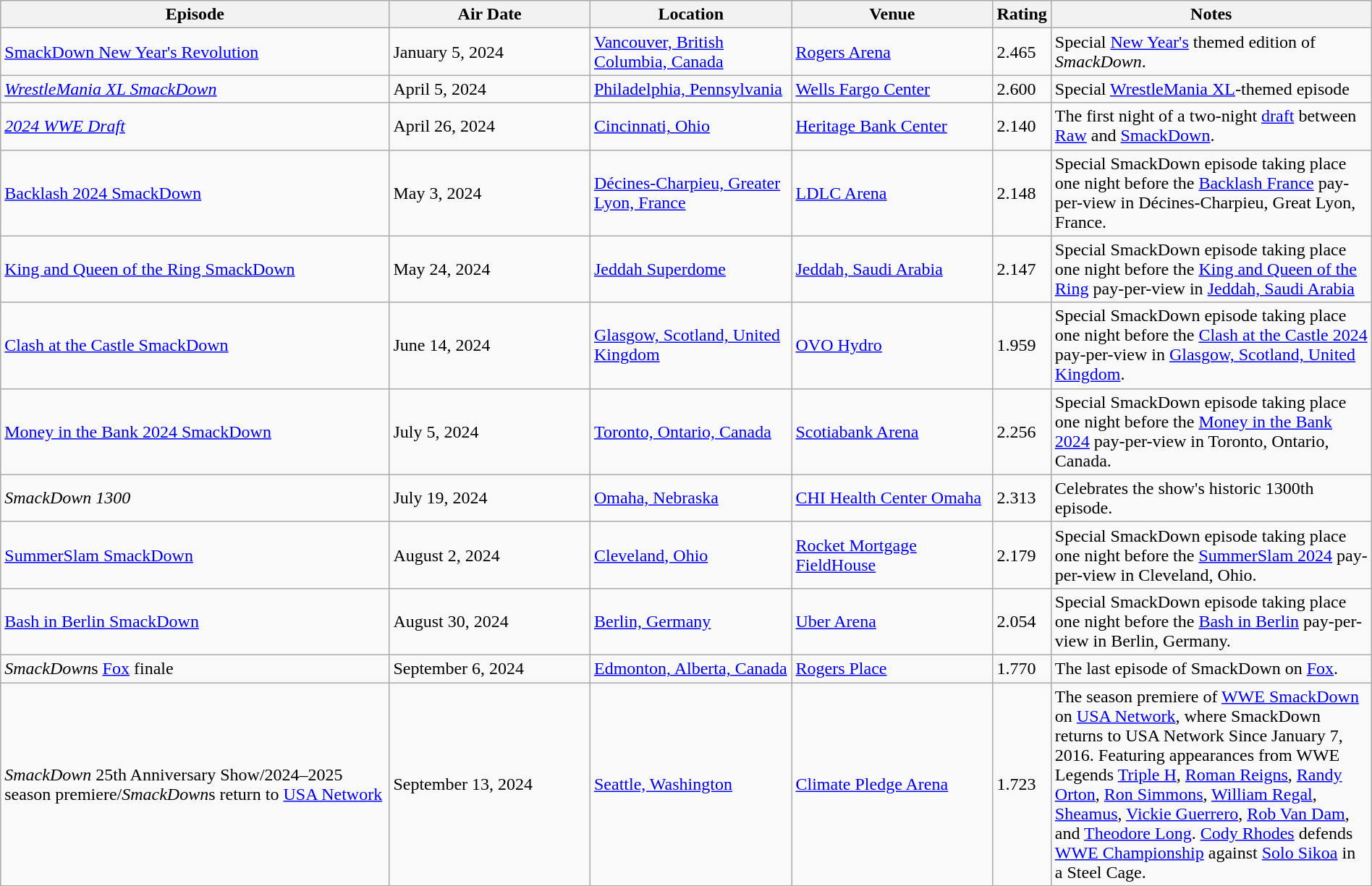<table class="wikitable plainrowheaders sortable" style="width:100%;">
<tr>
<th style="width:29%;">Episode</th>
<th style="width:15%;">Air Date</th>
<th style="width:15%;">Location</th>
<th style="width:15%;">Venue</th>
<th style="width:2%;">Rating</th>
<th style="width:99%;">Notes</th>
</tr>
<tr>
<td><a href='#'>SmackDown New Year's Revolution</a></td>
<td>January 5, 2024</td>
<td><a href='#'>Vancouver, British Columbia, Canada</a></td>
<td><a href='#'>Rogers Arena</a></td>
<td>2.465</td>
<td>Special <a href='#'>New Year's</a> themed edition of <em>SmackDown</em>.</td>
</tr>
<tr>
<td><em><a href='#'>WrestleMania XL SmackDown</a></em></td>
<td>April 5, 2024</td>
<td><a href='#'>Philadelphia, Pennsylvania</a></td>
<td><a href='#'>Wells Fargo Center</a></td>
<td>2.600</td>
<td>Special <a href='#'>WrestleMania XL</a>-themed episode</td>
</tr>
<tr>
<td><em><a href='#'>2024 WWE Draft</a></em></td>
<td>April 26, 2024</td>
<td><a href='#'>Cincinnati, Ohio</a></td>
<td><a href='#'>Heritage Bank Center</a></td>
<td>2.140</td>
<td>The first night of a two-night <a href='#'>draft</a> between <a href='#'>Raw</a> and <a href='#'>SmackDown</a>.</td>
</tr>
<tr>
<td><a href='#'>Backlash 2024 SmackDown</a></td>
<td>May 3, 2024</td>
<td><a href='#'>Décines-Charpieu, Greater Lyon, France</a></td>
<td><a href='#'>LDLC Arena</a></td>
<td>2.148</td>
<td>Special SmackDown episode taking place one night before the <a href='#'>Backlash France</a> pay-per-view in Décines-Charpieu, Great Lyon, France.</td>
</tr>
<tr>
<td><a href='#'>King and Queen of the Ring SmackDown</a></td>
<td>May 24, 2024</td>
<td><a href='#'>Jeddah Superdome</a></td>
<td><a href='#'>Jeddah, Saudi Arabia</a></td>
<td>2.147</td>
<td>Special SmackDown episode taking place one night before the <a href='#'>King and Queen of the Ring</a> pay-per-view in <a href='#'>Jeddah, Saudi Arabia</a></td>
</tr>
<tr>
<td><a href='#'>Clash at the Castle SmackDown</a></td>
<td>June 14, 2024</td>
<td><a href='#'>Glasgow, Scotland, United Kingdom</a></td>
<td><a href='#'>OVO Hydro</a></td>
<td>1.959</td>
<td>Special SmackDown episode taking place one night before the <a href='#'>Clash at the Castle 2024</a> pay-per-view in <a href='#'>Glasgow, Scotland, United Kingdom</a>.</td>
</tr>
<tr>
<td><a href='#'>Money in the Bank 2024 SmackDown</a></td>
<td>July 5, 2024</td>
<td><a href='#'>Toronto, Ontario, Canada</a></td>
<td><a href='#'>Scotiabank Arena</a></td>
<td>2.256</td>
<td>Special SmackDown episode taking place one night before the <a href='#'>Money in the Bank 2024</a> pay-per-view in Toronto, Ontario, Canada.</td>
</tr>
<tr>
<td><em>SmackDown 1300</em></td>
<td>July 19, 2024</td>
<td><a href='#'>Omaha, Nebraska</a></td>
<td><a href='#'>CHI Health Center Omaha</a></td>
<td>2.313</td>
<td>Celebrates the show's historic 1300th episode.</td>
</tr>
<tr>
<td><a href='#'>SummerSlam SmackDown</a></td>
<td>August 2, 2024</td>
<td><a href='#'>Cleveland, Ohio</a></td>
<td><a href='#'>Rocket Mortgage FieldHouse</a></td>
<td>2.179</td>
<td>Special SmackDown episode taking place one night before the <a href='#'>SummerSlam 2024</a> pay-per-view in Cleveland, Ohio.</td>
</tr>
<tr>
<td><a href='#'>Bash in Berlin SmackDown</a></td>
<td>August 30, 2024</td>
<td><a href='#'>Berlin, Germany</a></td>
<td><a href='#'>Uber Arena</a></td>
<td>2.054</td>
<td>Special SmackDown episode taking place one night before the <a href='#'>Bash in Berlin</a> pay-per-view in Berlin, Germany.</td>
</tr>
<tr>
<td><em>SmackDown</em>s <a href='#'>Fox</a> finale</td>
<td>September 6, 2024</td>
<td><a href='#'>Edmonton, Alberta, Canada</a></td>
<td><a href='#'>Rogers Place</a></td>
<td>1.770</td>
<td>The last episode of SmackDown on <a href='#'>Fox</a>.</td>
</tr>
<tr>
<td><em>SmackDown</em> 25th Anniversary Show/2024–2025 season premiere/<em>SmackDown</em>s return to <a href='#'>USA Network</a></td>
<td>September 13, 2024</td>
<td><a href='#'>Seattle, Washington</a></td>
<td><a href='#'>Climate Pledge Arena</a></td>
<td>1.723</td>
<td>The season premiere of <a href='#'>WWE SmackDown</a> on <a href='#'>USA Network</a>, where SmackDown returns to USA Network Since January 7, 2016. Featuring appearances from WWE Legends <a href='#'>Triple H</a>, <a href='#'>Roman Reigns</a>, <a href='#'>Randy Orton</a>, <a href='#'>Ron Simmons</a>, <a href='#'>William Regal</a>, <a href='#'>Sheamus</a>, <a href='#'>Vickie Guerrero</a>, <a href='#'>Rob Van Dam</a>, and <a href='#'>Theodore Long</a>. <a href='#'>Cody Rhodes</a> defends <a href='#'>WWE Championship</a> against <a href='#'>Solo Sikoa</a> in a Steel Cage.</td>
</tr>
</table>
